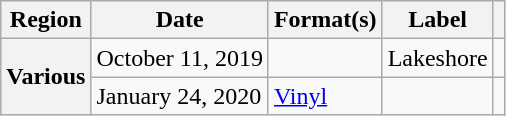<table class="wikitable plainrowheaders">
<tr>
<th scope="col">Region</th>
<th scope="col">Date</th>
<th scope="col">Format(s)</th>
<th scope="col">Label</th>
<th scope="col"></th>
</tr>
<tr>
<th rowspan="2" scope="row">Various</th>
<td>October 11, 2019</td>
<td></td>
<td>Lakeshore</td>
<td align="center"></td>
</tr>
<tr>
<td>January 24, 2020</td>
<td><a href='#'>Vinyl</a></td>
<td></td>
<td align="center"><br></td>
</tr>
</table>
